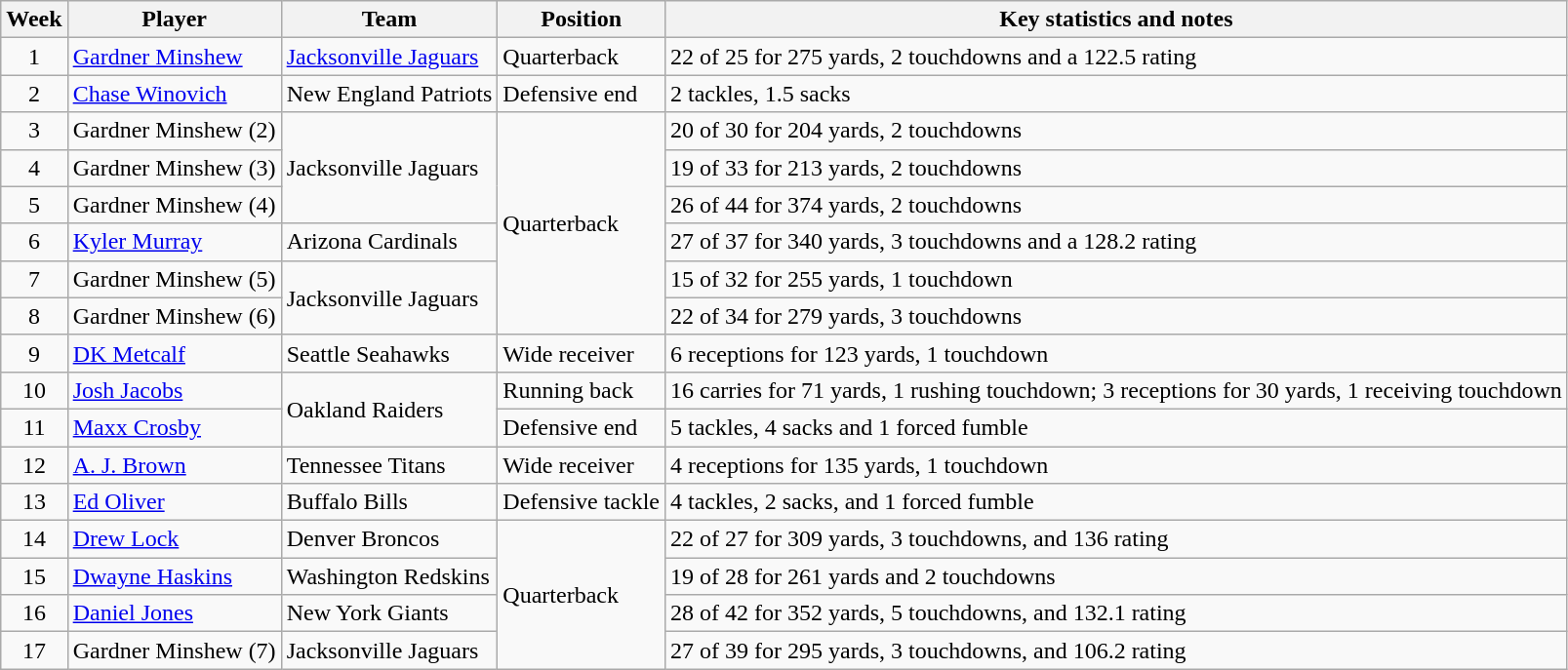<table class="wikitable sortable">
<tr>
<th>Week</th>
<th>Player</th>
<th>Team</th>
<th>Position</th>
<th>Key statistics and notes</th>
</tr>
<tr>
<td align=center>1</td>
<td><a href='#'>Gardner Minshew</a></td>
<td><a href='#'>Jacksonville Jaguars</a></td>
<td>Quarterback</td>
<td>22 of 25 for 275 yards, 2 touchdowns and a 122.5 rating</td>
</tr>
<tr>
<td align=center>2</td>
<td><a href='#'>Chase Winovich</a></td>
<td>New England Patriots</td>
<td>Defensive end</td>
<td>2 tackles, 1.5 sacks</td>
</tr>
<tr>
<td align=center>3</td>
<td>Gardner Minshew (2)</td>
<td rowspan="3">Jacksonville Jaguars</td>
<td rowspan="6">Quarterback</td>
<td>20 of 30 for 204 yards, 2 touchdowns</td>
</tr>
<tr>
<td align=center>4</td>
<td>Gardner Minshew (3)</td>
<td>19 of 33 for 213 yards, 2 touchdowns</td>
</tr>
<tr>
<td align=center>5</td>
<td>Gardner Minshew (4)</td>
<td>26 of 44 for 374 yards, 2 touchdowns</td>
</tr>
<tr>
<td align=center>6</td>
<td><a href='#'>Kyler Murray</a></td>
<td>Arizona Cardinals</td>
<td>27 of 37 for 340 yards, 3 touchdowns and a 128.2 rating</td>
</tr>
<tr>
<td align=center>7</td>
<td>Gardner Minshew (5)</td>
<td rowspan="2">Jacksonville Jaguars</td>
<td>15 of 32 for 255 yards, 1 touchdown</td>
</tr>
<tr>
<td align=center>8</td>
<td>Gardner Minshew (6)</td>
<td>22 of 34 for 279 yards, 3 touchdowns</td>
</tr>
<tr>
<td align=center>9</td>
<td><a href='#'>DK Metcalf</a></td>
<td>Seattle Seahawks</td>
<td>Wide receiver</td>
<td>6 receptions for 123 yards, 1 touchdown</td>
</tr>
<tr>
<td align=center>10</td>
<td><a href='#'>Josh Jacobs</a></td>
<td rowspan="2">Oakland Raiders</td>
<td>Running back</td>
<td>16 carries for 71 yards, 1 rushing touchdown; 3 receptions for 30 yards, 1 receiving touchdown</td>
</tr>
<tr>
<td align=center>11</td>
<td><a href='#'>Maxx Crosby</a></td>
<td>Defensive end</td>
<td>5 tackles, 4 sacks and 1 forced fumble</td>
</tr>
<tr>
<td align=center>12</td>
<td><a href='#'>A. J. Brown</a></td>
<td>Tennessee Titans</td>
<td>Wide receiver</td>
<td>4 receptions for 135 yards, 1 touchdown</td>
</tr>
<tr>
<td align=center>13</td>
<td><a href='#'>Ed Oliver</a></td>
<td>Buffalo Bills</td>
<td>Defensive tackle</td>
<td>4 tackles, 2 sacks, and 1 forced fumble</td>
</tr>
<tr>
<td align=center>14</td>
<td><a href='#'>Drew Lock</a></td>
<td>Denver Broncos</td>
<td rowspan="4">Quarterback</td>
<td>22 of 27 for 309 yards, 3 touchdowns, and 136 rating</td>
</tr>
<tr>
<td align=center>15</td>
<td><a href='#'>Dwayne Haskins</a></td>
<td>Washington Redskins</td>
<td>19 of 28 for 261 yards and 2 touchdowns</td>
</tr>
<tr>
<td align=center>16</td>
<td><a href='#'>Daniel Jones</a></td>
<td>New York Giants</td>
<td>28 of 42 for 352 yards, 5 touchdowns, and 132.1 rating</td>
</tr>
<tr>
<td align=center>17</td>
<td>Gardner Minshew (7)</td>
<td>Jacksonville Jaguars</td>
<td>27 of 39 for 295 yards, 3 touchdowns, and 106.2 rating</td>
</tr>
</table>
